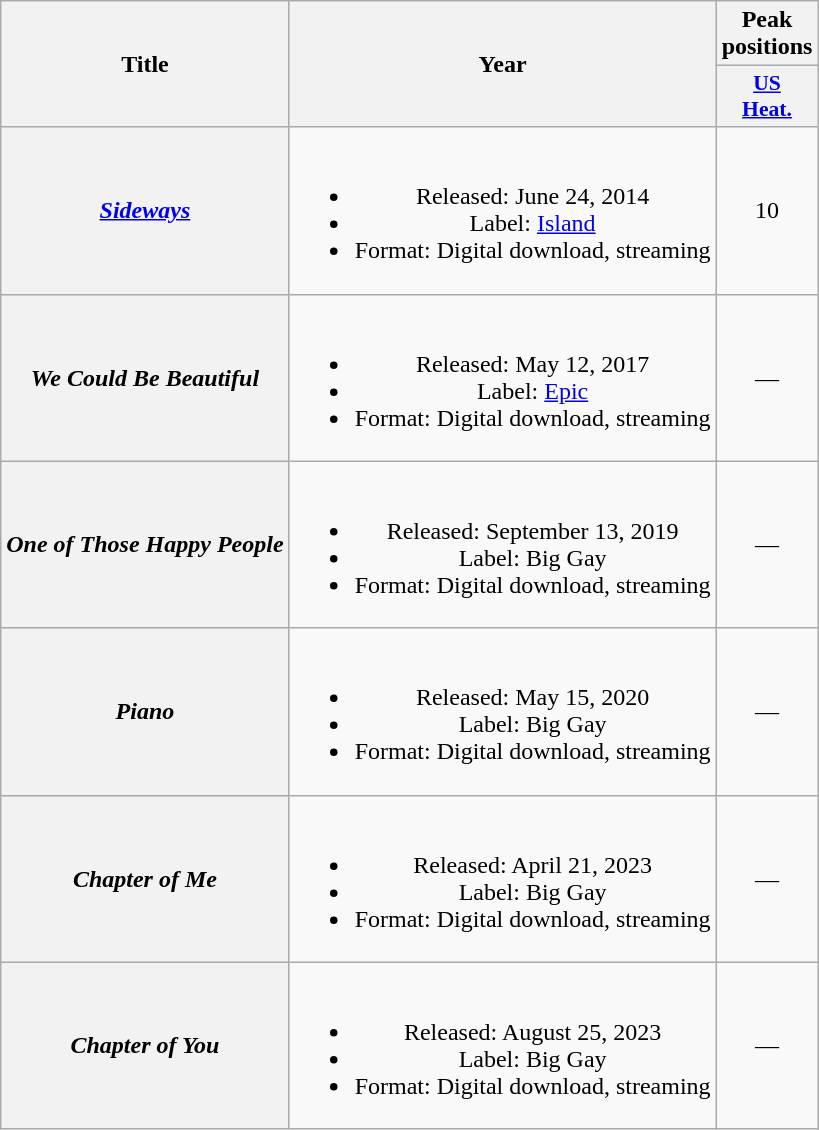<table class="wikitable plainrowheaders" style="text-align:center;">
<tr>
<th scope="col" rowspan="2">Title</th>
<th scope="col" rowspan="2">Year</th>
<th scope="col" colspan="1">Peak positions</th>
</tr>
<tr>
<th scope="col" style="width:3.5em;font-size:90%;"><a href='#'>US<br>Heat.</a></th>
</tr>
<tr>
<th scope="row"><em><a href='#'>Sideways</a></em></th>
<td><br><ul><li>Released: June 24, 2014</li><li>Label: <a href='#'>Island</a></li><li>Format: Digital download, streaming</li></ul></td>
<td>10</td>
</tr>
<tr>
<th scope="row"><em>We Could Be Beautiful</em></th>
<td><br><ul><li>Released: May 12, 2017</li><li>Label: <a href='#'>Epic</a></li><li>Format: Digital download, streaming</li></ul></td>
<td>—</td>
</tr>
<tr>
<th scope="row"><em>One of Those Happy People</em></th>
<td><br><ul><li>Released: September 13, 2019</li><li>Label: Big Gay</li><li>Format: Digital download, streaming</li></ul></td>
<td>—</td>
</tr>
<tr>
<th scope="row"><em>Piano</em></th>
<td><br><ul><li>Released: May 15, 2020</li><li>Label: Big Gay</li><li>Format: Digital download, streaming</li></ul></td>
<td>—</td>
</tr>
<tr>
<th scope="row"><em>Chapter of Me</em></th>
<td><br><ul><li>Released: April 21, 2023</li><li>Label: Big Gay</li><li>Format: Digital download, streaming</li></ul></td>
<td>—</td>
</tr>
<tr>
<th scope="row"><em>Chapter of You</em></th>
<td><br><ul><li>Released: August 25, 2023</li><li>Label: Big Gay</li><li>Format: Digital download, streaming</li></ul></td>
<td>—</td>
</tr>
</table>
